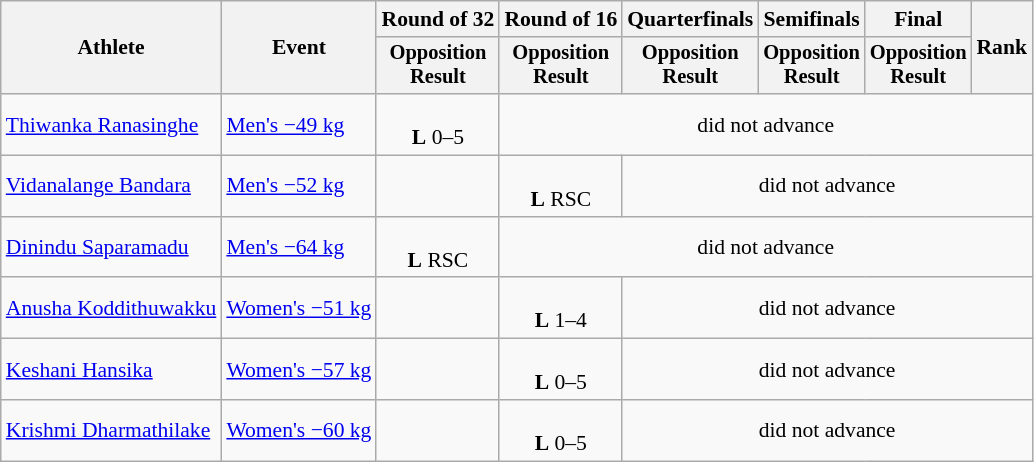<table class="wikitable" style="font-size:90%;">
<tr>
<th rowspan=2>Athlete</th>
<th rowspan=2>Event</th>
<th>Round of 32</th>
<th>Round of 16</th>
<th>Quarterfinals</th>
<th>Semifinals</th>
<th>Final</th>
<th rowspan=2>Rank</th>
</tr>
<tr style="font-size:95%">
<th>Opposition<br>Result</th>
<th>Opposition<br>Result</th>
<th>Opposition<br>Result</th>
<th>Opposition<br>Result</th>
<th>Opposition<br>Result</th>
</tr>
<tr align=center>
<td align=left><a href='#'>Thiwanka Ranasinghe</a></td>
<td align=left><a href='#'>Men's −49 kg</a></td>
<td><br><strong>L</strong> 0–5</td>
<td colspan=5>did not advance</td>
</tr>
<tr align=center>
<td align=left><a href='#'>Vidanalange Bandara</a></td>
<td align=left><a href='#'>Men's −52 kg</a></td>
<td></td>
<td><br><strong>L</strong> RSC</td>
<td colspan=4>did not advance</td>
</tr>
<tr align=center>
<td align=left><a href='#'>Dinindu Saparamadu</a></td>
<td align=left><a href='#'>Men's −64 kg</a></td>
<td><br><strong>L</strong> RSC</td>
<td colspan=5>did not advance</td>
</tr>
<tr align=center>
<td align=left><a href='#'>Anusha Koddithuwakku</a></td>
<td align=left><a href='#'>Women's −51 kg</a></td>
<td></td>
<td><br><strong>L</strong> 1–4</td>
<td colspan=4>did not advance</td>
</tr>
<tr align=center>
<td align=left><a href='#'>Keshani Hansika</a></td>
<td align=left><a href='#'>Women's −57 kg</a></td>
<td></td>
<td><br><strong>L</strong> 0–5</td>
<td colspan=4>did not advance</td>
</tr>
<tr align=center>
<td align=left><a href='#'>Krishmi Dharmathilake</a></td>
<td align=left><a href='#'>Women's −60 kg</a></td>
<td></td>
<td><br><strong>L</strong> 0–5</td>
<td colspan=4>did not advance</td>
</tr>
</table>
